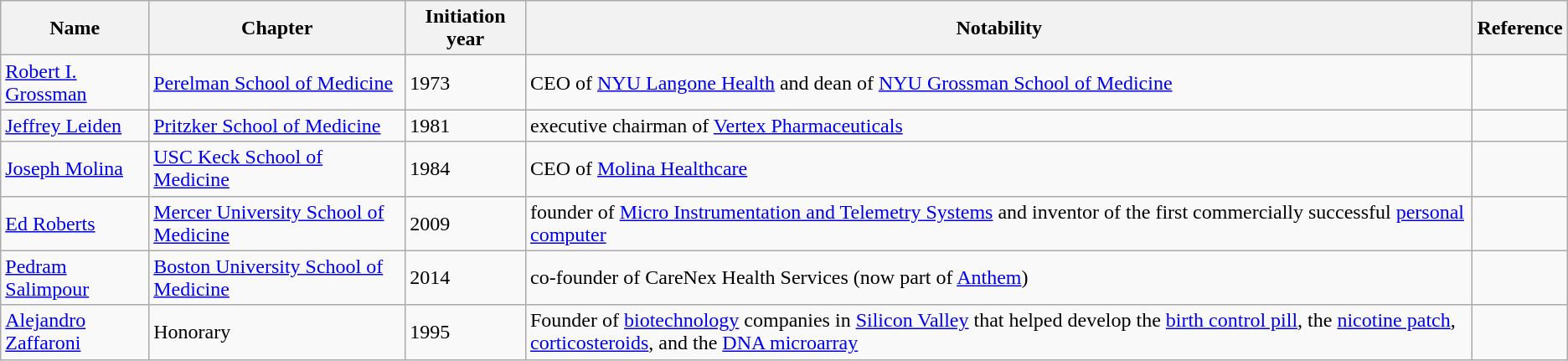<table class="wikitable sortable">
<tr>
<th>Name</th>
<th>Chapter</th>
<th>Initiation year</th>
<th>Notability</th>
<th>Reference</th>
</tr>
<tr>
<td><a href='#'>Robert I. Grossman</a></td>
<td><a href='#'>Perelman School of Medicine</a></td>
<td>1973</td>
<td>CEO of <a href='#'>NYU Langone Health</a> and dean of <a href='#'>NYU Grossman School of Medicine</a></td>
<td></td>
</tr>
<tr>
<td><a href='#'>Jeffrey Leiden</a></td>
<td><a href='#'>Pritzker School of Medicine</a></td>
<td>1981</td>
<td>executive chairman of <a href='#'>Vertex Pharmaceuticals</a></td>
<td></td>
</tr>
<tr>
<td><a href='#'>Joseph Molina</a></td>
<td><a href='#'>USC Keck School of Medicine</a></td>
<td>1984</td>
<td>CEO of <a href='#'>Molina Healthcare</a></td>
<td></td>
</tr>
<tr>
<td><a href='#'>Ed Roberts</a></td>
<td><a href='#'>Mercer University School of Medicine</a></td>
<td>2009</td>
<td>founder of <a href='#'>Micro Instrumentation and Telemetry Systems</a> and inventor of the first commercially successful <a href='#'>personal computer</a></td>
<td></td>
</tr>
<tr>
<td><a href='#'>Pedram Salimpour</a></td>
<td><a href='#'>Boston University School of Medicine</a></td>
<td>2014</td>
<td>co-founder of CareNex Health Services (now part of <a href='#'>Anthem</a>)</td>
<td></td>
</tr>
<tr>
<td><a href='#'>Alejandro Zaffaroni</a></td>
<td>Honorary</td>
<td>1995</td>
<td>Founder of <a href='#'>biotechnology</a> companies in <a href='#'>Silicon Valley</a> that helped develop the <a href='#'>birth control pill</a>, the <a href='#'>nicotine patch</a>, <a href='#'>corticosteroids</a>, and the <a href='#'>DNA microarray</a></td>
<td></td>
</tr>
</table>
